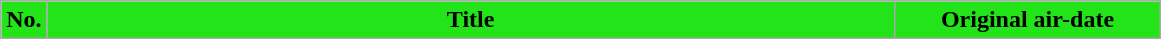<table class="wikitable plainrowheaders" style="background:#FFFFFF">
<tr>
<th style="background:#23E419; width:4%">No.</th>
<th style="background:#23E419">Title</th>
<th style="background:#23E419; width:23%">Original air-date<br>


</th>
</tr>
</table>
